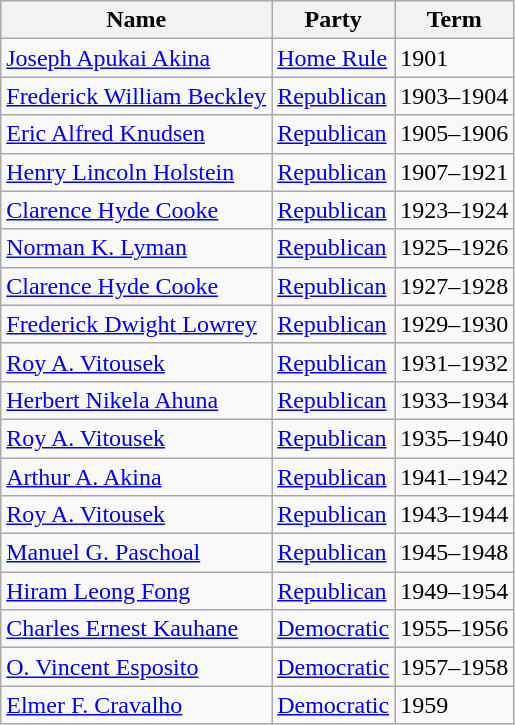<table class="wikitable">
<tr>
<th>Name</th>
<th>Party</th>
<th>Term</th>
</tr>
<tr>
<td><a href='#'>Joseph Apukai Akina</a></td>
<td><a href='#'>Home Rule</a></td>
<td>1901</td>
</tr>
<tr>
<td><a href='#'>Frederick William Beckley</a></td>
<td><a href='#'>Republican</a></td>
<td>1903–1904</td>
</tr>
<tr>
<td><a href='#'>Eric Alfred Knudsen</a></td>
<td><a href='#'>Republican</a></td>
<td>1905–1906</td>
</tr>
<tr>
<td><a href='#'>Henry Lincoln Holstein</a></td>
<td><a href='#'>Republican</a></td>
<td>1907–1921</td>
</tr>
<tr>
<td><a href='#'>Clarence Hyde Cooke</a></td>
<td><a href='#'>Republican</a></td>
<td>1923–1924</td>
</tr>
<tr>
<td><a href='#'>Norman K. Lyman</a></td>
<td><a href='#'>Republican</a></td>
<td>1925–1926</td>
</tr>
<tr>
<td><a href='#'>Clarence Hyde Cooke</a></td>
<td><a href='#'>Republican</a></td>
<td>1927–1928</td>
</tr>
<tr>
<td><a href='#'>Frederick Dwight Lowrey</a></td>
<td><a href='#'>Republican</a></td>
<td>1929–1930</td>
</tr>
<tr>
<td><a href='#'>Roy A. Vitousek</a></td>
<td><a href='#'>Republican</a></td>
<td>1931–1932</td>
</tr>
<tr>
<td><a href='#'>Herbert Nikela Ahuna</a></td>
<td><a href='#'>Republican</a></td>
<td>1933–1934</td>
</tr>
<tr>
<td><a href='#'>Roy A. Vitousek</a></td>
<td><a href='#'>Republican</a></td>
<td>1935–1940</td>
</tr>
<tr>
<td><a href='#'>Arthur A. Akina</a></td>
<td><a href='#'>Republican</a></td>
<td>1941–1942</td>
</tr>
<tr>
<td><a href='#'>Roy A. Vitousek</a></td>
<td><a href='#'>Republican</a></td>
<td>1943–1944</td>
</tr>
<tr>
<td><a href='#'>Manuel G. Paschoal</a></td>
<td><a href='#'>Republican</a></td>
<td>1945–1948</td>
</tr>
<tr>
<td><a href='#'>Hiram Leong Fong</a></td>
<td><a href='#'>Republican</a></td>
<td>1949–1954</td>
</tr>
<tr>
<td><a href='#'>Charles Ernest Kauhane</a></td>
<td><a href='#'>Democratic</a></td>
<td>1955–1956</td>
</tr>
<tr>
<td><a href='#'>O. Vincent Esposito</a></td>
<td><a href='#'>Democratic</a></td>
<td>1957–1958</td>
</tr>
<tr>
<td><a href='#'>Elmer F. Cravalho</a></td>
<td><a href='#'>Democratic</a></td>
<td>1959</td>
</tr>
</table>
